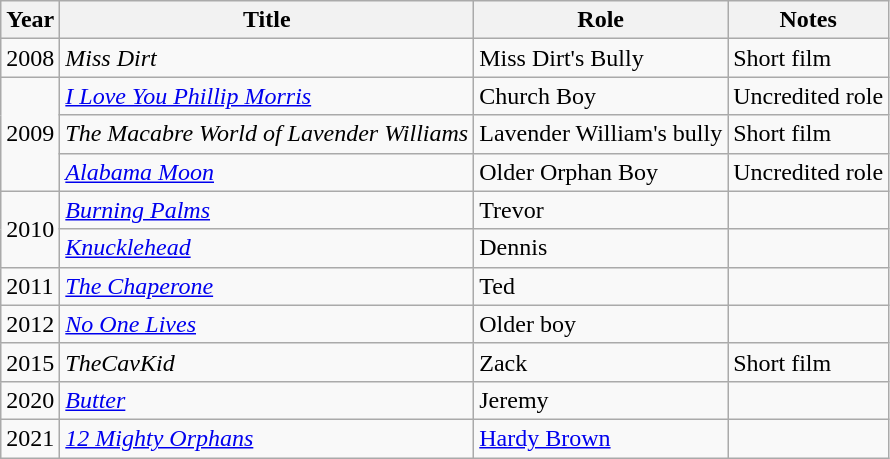<table class="wikitable sortable">
<tr>
<th>Year</th>
<th>Title</th>
<th>Role</th>
<th class="unsortable">Notes</th>
</tr>
<tr>
<td>2008</td>
<td><em>Miss Dirt</em></td>
<td>Miss Dirt's Bully</td>
<td>Short film</td>
</tr>
<tr>
<td rowspan=3>2009</td>
<td><em><a href='#'>I Love You Phillip Morris</a></em></td>
<td>Church Boy</td>
<td>Uncredited role</td>
</tr>
<tr>
<td><em>The Macabre World of Lavender Williams</em></td>
<td>Lavender William's bully</td>
<td>Short film</td>
</tr>
<tr>
<td><em><a href='#'>Alabama Moon</a></em></td>
<td>Older Orphan Boy</td>
<td>Uncredited role</td>
</tr>
<tr>
<td rowspan=2>2010</td>
<td><em><a href='#'>Burning Palms</a></em></td>
<td>Trevor</td>
<td></td>
</tr>
<tr>
<td><em><a href='#'>Knucklehead</a></em></td>
<td>Dennis</td>
<td></td>
</tr>
<tr>
<td>2011</td>
<td><em><a href='#'>The Chaperone</a></em></td>
<td>Ted</td>
<td></td>
</tr>
<tr>
<td>2012</td>
<td><em><a href='#'>No One Lives</a></em></td>
<td>Older boy</td>
<td></td>
</tr>
<tr>
<td>2015</td>
<td><em>TheCavKid</em></td>
<td>Zack</td>
<td>Short film</td>
</tr>
<tr>
<td>2020</td>
<td><em><a href='#'>Butter</a></em></td>
<td>Jeremy</td>
<td></td>
</tr>
<tr>
<td>2021</td>
<td><em><a href='#'>12 Mighty Orphans</a></em></td>
<td><a href='#'>Hardy Brown</a></td>
<td></td>
</tr>
</table>
